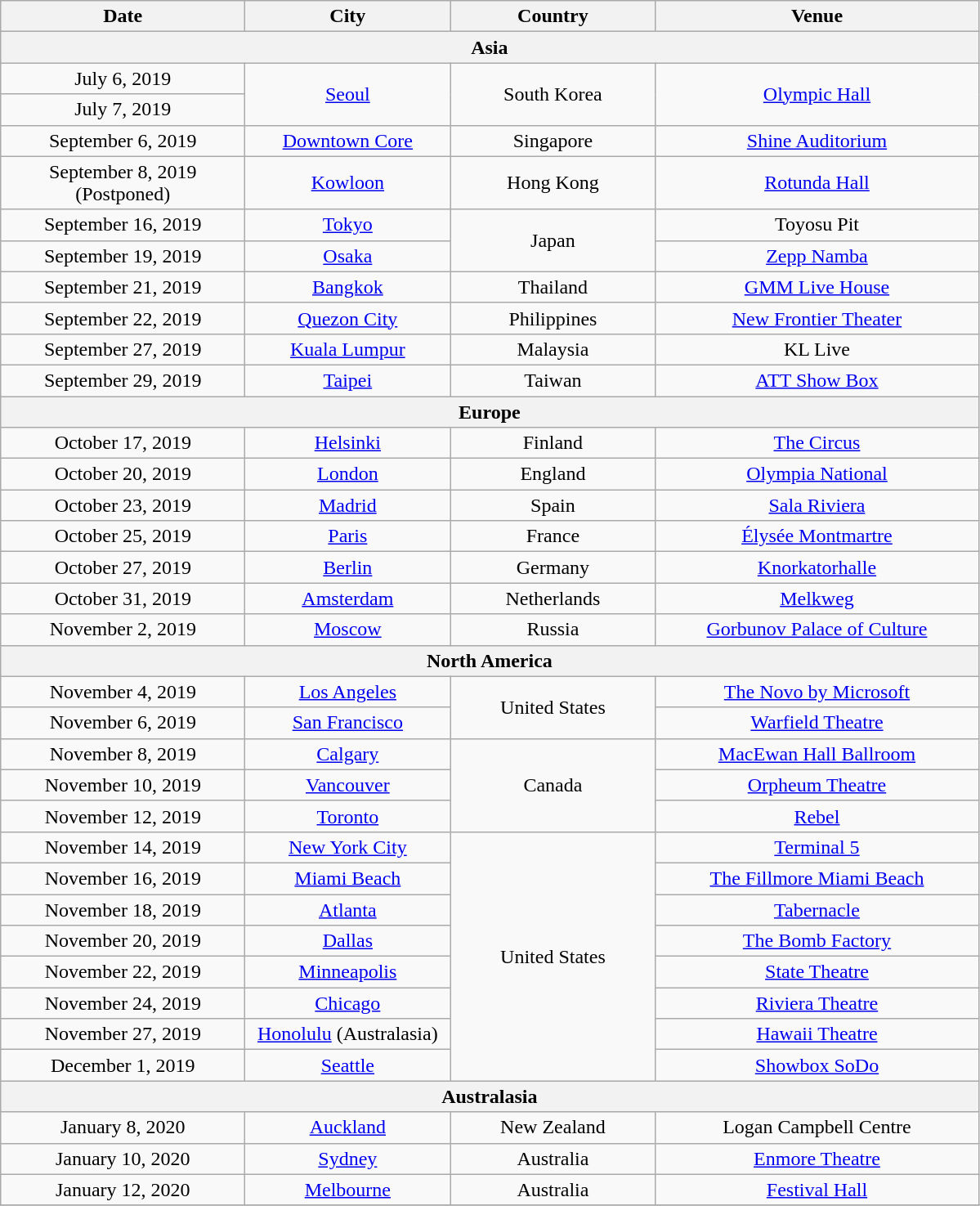<table class="wikitable plainrowheaders" style="text-align:center;">
<tr>
<th scope="col" style="width:12em;">Date</th>
<th scope="col" style="width:10em;">City</th>
<th scope="col" style="width:10em;">Country</th>
<th scope="col" style="width:16em;">Venue</th>
</tr>
<tr>
<th colspan="4">Asia</th>
</tr>
<tr>
<td>July 6, 2019</td>
<td rowspan="2"><a href='#'>Seoul</a></td>
<td rowspan="2">South Korea</td>
<td rowspan="2"><a href='#'>Olympic Hall</a></td>
</tr>
<tr>
<td>July 7, 2019</td>
</tr>
<tr>
<td>September 6, 2019</td>
<td><a href='#'>Downtown Core</a></td>
<td>Singapore</td>
<td><a href='#'>Shine Auditorium</a></td>
</tr>
<tr>
<td>September 8, 2019 (Postponed)</td>
<td><a href='#'>Kowloon</a></td>
<td>Hong Kong</td>
<td><a href='#'>Rotunda Hall</a></td>
</tr>
<tr>
<td>September 16, 2019</td>
<td><a href='#'>Tokyo</a></td>
<td rowspan="2">Japan</td>
<td>Toyosu Pit</td>
</tr>
<tr>
<td>September 19, 2019</td>
<td><a href='#'>Osaka</a></td>
<td><a href='#'>Zepp Namba</a></td>
</tr>
<tr>
<td>September 21, 2019</td>
<td><a href='#'>Bangkok</a></td>
<td>Thailand</td>
<td><a href='#'>GMM Live House</a></td>
</tr>
<tr>
<td>September 22, 2019</td>
<td><a href='#'>Quezon City</a></td>
<td>Philippines</td>
<td><a href='#'>New Frontier Theater</a></td>
</tr>
<tr>
<td>September 27, 2019</td>
<td><a href='#'>Kuala Lumpur</a></td>
<td>Malaysia</td>
<td>KL Live</td>
</tr>
<tr>
<td>September 29, 2019</td>
<td><a href='#'>Taipei</a></td>
<td>Taiwan</td>
<td><a href='#'>ATT Show Box</a></td>
</tr>
<tr>
<th colspan="4">Europe</th>
</tr>
<tr>
<td>October 17, 2019</td>
<td><a href='#'>Helsinki</a></td>
<td>Finland</td>
<td><a href='#'>The Circus</a></td>
</tr>
<tr>
<td>October 20, 2019</td>
<td><a href='#'>London</a></td>
<td>England</td>
<td><a href='#'>Olympia National</a></td>
</tr>
<tr>
<td>October 23, 2019</td>
<td><a href='#'>Madrid</a></td>
<td>Spain</td>
<td><a href='#'>Sala Riviera</a></td>
</tr>
<tr>
<td>October 25, 2019</td>
<td><a href='#'>Paris</a></td>
<td>France</td>
<td><a href='#'>Élysée Montmartre</a></td>
</tr>
<tr>
<td>October 27, 2019</td>
<td><a href='#'>Berlin</a></td>
<td>Germany</td>
<td><a href='#'>Knorkatorhalle</a></td>
</tr>
<tr>
<td>October 31, 2019</td>
<td><a href='#'>Amsterdam</a></td>
<td>Netherlands</td>
<td><a href='#'>Melkweg</a></td>
</tr>
<tr>
<td>November 2, 2019</td>
<td><a href='#'>Moscow</a></td>
<td>Russia</td>
<td><a href='#'>Gorbunov Palace of Culture</a></td>
</tr>
<tr>
<th colspan="4">North America</th>
</tr>
<tr>
<td>November 4, 2019</td>
<td><a href='#'>Los Angeles</a></td>
<td rowspan="2">United States</td>
<td><a href='#'>The Novo by Microsoft</a></td>
</tr>
<tr>
<td>November 6, 2019</td>
<td><a href='#'>San Francisco</a></td>
<td><a href='#'>Warfield Theatre</a></td>
</tr>
<tr>
<td>November 8, 2019</td>
<td><a href='#'>Calgary</a></td>
<td rowspan="3">Canada</td>
<td><a href='#'>MacEwan Hall Ballroom</a></td>
</tr>
<tr>
<td>November 10, 2019</td>
<td><a href='#'>Vancouver</a></td>
<td><a href='#'>Orpheum Theatre</a></td>
</tr>
<tr>
<td>November 12, 2019</td>
<td><a href='#'>Toronto</a></td>
<td><a href='#'>Rebel</a></td>
</tr>
<tr>
<td>November 14, 2019</td>
<td><a href='#'>New York City</a></td>
<td rowspan="8">United States</td>
<td><a href='#'>Terminal 5</a></td>
</tr>
<tr>
<td>November 16, 2019</td>
<td><a href='#'>Miami Beach</a></td>
<td><a href='#'>The Fillmore Miami Beach</a></td>
</tr>
<tr>
<td>November 18, 2019</td>
<td><a href='#'>Atlanta</a></td>
<td><a href='#'>Tabernacle</a></td>
</tr>
<tr>
<td>November 20, 2019</td>
<td><a href='#'>Dallas</a></td>
<td><a href='#'>The Bomb Factory</a></td>
</tr>
<tr>
<td>November 22, 2019</td>
<td><a href='#'>Minneapolis</a></td>
<td><a href='#'>State Theatre</a></td>
</tr>
<tr>
<td>November 24, 2019</td>
<td><a href='#'>Chicago</a></td>
<td><a href='#'>Riviera Theatre</a></td>
</tr>
<tr>
<td>November 27, 2019</td>
<td><a href='#'>Honolulu</a> (Australasia)</td>
<td><a href='#'>Hawaii Theatre</a></td>
</tr>
<tr>
<td>December 1, 2019</td>
<td><a href='#'>Seattle</a></td>
<td><a href='#'>Showbox SoDo</a></td>
</tr>
<tr>
<th colspan="4">Australasia</th>
</tr>
<tr>
<td>January 8, 2020</td>
<td><a href='#'>Auckland</a></td>
<td>New Zealand</td>
<td>Logan Campbell Centre</td>
</tr>
<tr>
<td>January 10, 2020</td>
<td><a href='#'>Sydney</a></td>
<td>Australia</td>
<td><a href='#'>Enmore Theatre</a></td>
</tr>
<tr>
<td>January 12, 2020</td>
<td><a href='#'>Melbourne</a></td>
<td>Australia</td>
<td><a href='#'>Festival Hall</a></td>
</tr>
<tr>
</tr>
</table>
